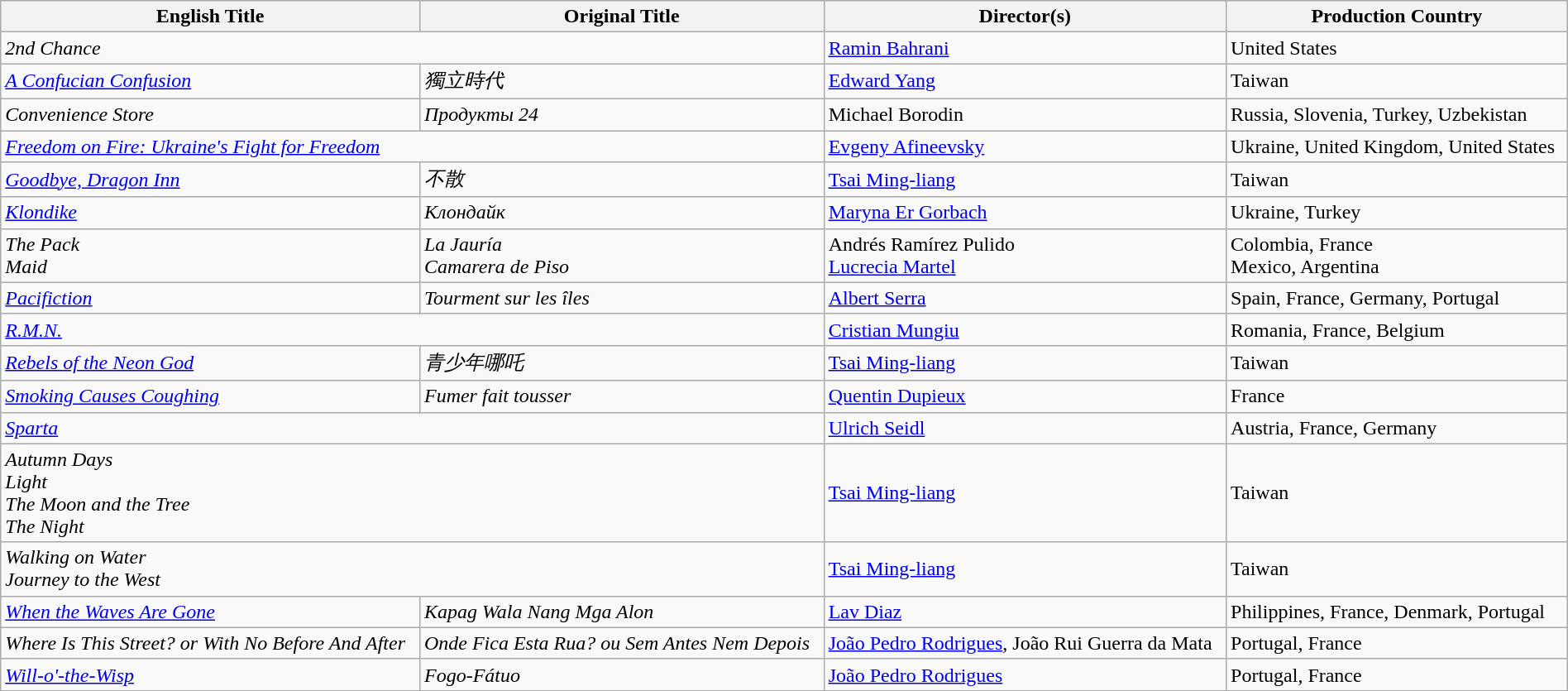<table class="sortable wikitable" style="width:100%; margin-bottom:4px">
<tr>
<th>English Title</th>
<th>Original Title</th>
<th>Director(s)</th>
<th>Production Country</th>
</tr>
<tr>
<td colspan="2"><em>2nd Chance</em></td>
<td><a href='#'>Ramin Bahrani</a></td>
<td>United States</td>
</tr>
<tr>
<td><em><a href='#'>A Confucian Confusion</a></em></td>
<td><em> 獨立時代</em></td>
<td><a href='#'>Edward Yang</a></td>
<td>Taiwan</td>
</tr>
<tr>
<td><em>Convenience Store</em></td>
<td><em>Продукты 24</em></td>
<td>Michael Borodin</td>
<td>Russia, Slovenia, Turkey, Uzbekistan</td>
</tr>
<tr>
<td colspan="2"><em><a href='#'>Freedom on Fire: Ukraine's Fight for Freedom</a></em></td>
<td><a href='#'>Evgeny Afineevsky</a></td>
<td>Ukraine, United Kingdom, United States</td>
</tr>
<tr>
<td><em><a href='#'>Goodbye, Dragon Inn</a></em></td>
<td><em>不散</em></td>
<td><a href='#'>Tsai Ming-liang</a></td>
<td>Taiwan</td>
</tr>
<tr>
<td><em><a href='#'>Klondike</a></em></td>
<td><em>Клондайк</em></td>
<td><a href='#'>Maryna Er Gorbach</a></td>
<td>Ukraine, Turkey</td>
</tr>
<tr>
<td><em>The Pack</em><br><em>Maid</em></td>
<td><em>La Jauría</em><br><em>Camarera de Piso</em></td>
<td>Andrés Ramírez Pulido<br><a href='#'>Lucrecia Martel</a></td>
<td>Colombia, France<br>Mexico, Argentina</td>
</tr>
<tr>
<td><em><a href='#'>Pacifiction</a></em></td>
<td><em>Tourment sur les îles</em></td>
<td><a href='#'>Albert Serra</a></td>
<td>Spain, France, Germany, Portugal</td>
</tr>
<tr>
<td colspan="2"><em><a href='#'>R.M.N.</a></em></td>
<td><a href='#'>Cristian Mungiu</a></td>
<td>Romania, France, Belgium</td>
</tr>
<tr>
<td><em><a href='#'>Rebels of the Neon God</a></em></td>
<td><em>青少年哪吒</em></td>
<td><a href='#'>Tsai Ming-liang</a></td>
<td>Taiwan</td>
</tr>
<tr>
<td><em><a href='#'>Smoking Causes Coughing</a></em></td>
<td><em>Fumer fait tousser</em></td>
<td><a href='#'>Quentin Dupieux</a></td>
<td>France</td>
</tr>
<tr>
<td colspan="2"><em><a href='#'>Sparta</a></em></td>
<td><a href='#'>Ulrich Seidl</a></td>
<td>Austria, France, Germany</td>
</tr>
<tr>
<td colspan="2"><em>Autumn Days</em><br><em>Light</em><br><em>The Moon and the Tree</em><br><em>The Night</em></td>
<td><a href='#'>Tsai Ming-liang</a></td>
<td>Taiwan</td>
</tr>
<tr>
<td colspan="2"><em>Walking on Water</em><br><em>Journey to the West</em></td>
<td><a href='#'>Tsai Ming-liang</a></td>
<td>Taiwan</td>
</tr>
<tr>
<td><em><a href='#'>When the Waves Are Gone</a></em></td>
<td><em>Kapag Wala Nang Mga Alon</em></td>
<td><a href='#'>Lav Diaz</a></td>
<td>Philippines, France, Denmark, Portugal</td>
</tr>
<tr>
<td><em>Where Is This Street? or With No Before And After</em></td>
<td><em>Onde Fica Esta Rua? ou Sem Antes Nem Depois</em></td>
<td><a href='#'>João Pedro Rodrigues</a>, João Rui Guerra da Mata</td>
<td>Portugal, France</td>
</tr>
<tr>
<td><em><a href='#'>Will-o'-the-Wisp</a></em></td>
<td><em>Fogo-Fátuo</em></td>
<td><a href='#'>João Pedro Rodrigues</a></td>
<td>Portugal, France</td>
</tr>
</table>
